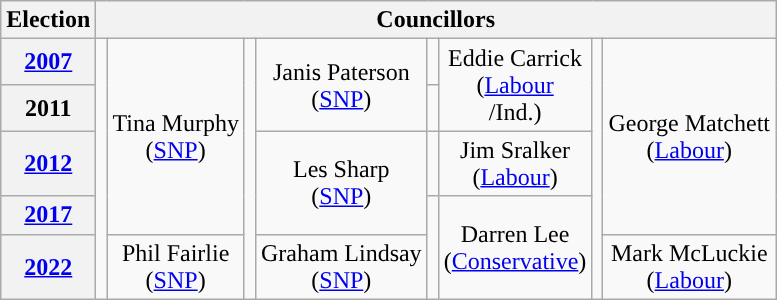<table class="wikitable" style="text-align:center">
<tr>
<th>Election</th>
<th colspan=8>Councillors</th>
</tr>
<tr>
<th><a href='#'>2007</a></th>
<td rowspan=5; style="background-color: "></td>
<td rowspan=4>Tina Murphy<br>(<a href='#'>SNP</a>)</td>
<td rowspan=5; style="background-color: "></td>
<td rowspan=2>Janis Paterson<br>(<a href='#'>SNP</a>)</td>
<td rowspan=1; style="background-color: "></td>
<td rowspan=2>Eddie Carrick<br>(<a href='#'>Labour</a><br>/Ind.)</td>
<td rowspan=5; style="background-color: "></td>
<td rowspan=4>George Matchett<br>(<a href='#'>Labour</a>)</td>
</tr>
<tr>
<th>2011</th>
<td rowspan=1; style="background-color: "></td>
</tr>
<tr>
<th><a href='#'>2012</a></th>
<td rowspan=2>Les Sharp<br>(<a href='#'>SNP</a>)</td>
<td rowspan=1; style="background-color: "></td>
<td rowspan=1>Jim Sralker<br>(<a href='#'>Labour</a>)</td>
</tr>
<tr>
<th><a href='#'>2017</a></th>
<td rowspan=2; style="background-color: "></td>
<td rowspan=2>Darren Lee<br>(<a href='#'>Conservative</a>)</td>
</tr>
<tr>
<th><a href='#'>2022</a></th>
<td rowspan=1>Phil Fairlie<br>(<a href='#'>SNP</a>)</td>
<td rowspan=1>Graham Lindsay<br>(<a href='#'>SNP</a>)</td>
<td rowspan=1>Mark McLuckie<br>(<a href='#'>Labour</a>)</td>
</tr>
</table>
